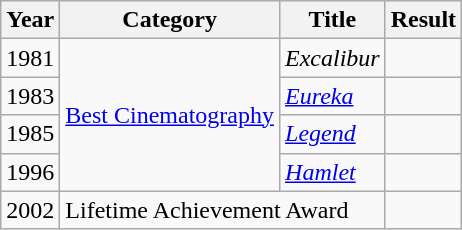<table class="wikitable">
<tr>
<th>Year</th>
<th>Category</th>
<th>Title</th>
<th>Result</th>
</tr>
<tr>
<td>1981</td>
<td rowspan=4><a href='#'>Best Cinematography</a></td>
<td><em>Excalibur</em></td>
<td></td>
</tr>
<tr>
<td>1983</td>
<td><em><a href='#'>Eureka</a></em></td>
<td></td>
</tr>
<tr>
<td>1985</td>
<td><em><a href='#'>Legend</a></em></td>
<td></td>
</tr>
<tr>
<td>1996</td>
<td><em><a href='#'>Hamlet</a></em></td>
<td></td>
</tr>
<tr>
<td>2002</td>
<td colspan=2>Lifetime Achievement Award</td>
<td></td>
</tr>
</table>
